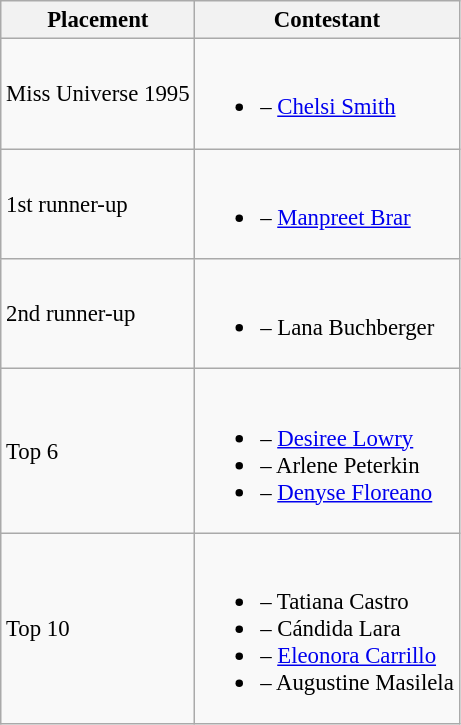<table class="wikitable sortable" style="font-size:95%;">
<tr>
<th>Placement</th>
<th>Contestant</th>
</tr>
<tr>
<td>Miss Universe 1995</td>
<td><br><ul><li> – <a href='#'>Chelsi Smith</a></li></ul></td>
</tr>
<tr>
<td>1st runner-up</td>
<td><br><ul><li> – <a href='#'>Manpreet Brar</a></li></ul></td>
</tr>
<tr>
<td>2nd runner-up</td>
<td><br><ul><li> – Lana Buchberger</li></ul></td>
</tr>
<tr>
<td>Top 6</td>
<td><br><ul><li> – <a href='#'>Desiree Lowry</a></li><li> – Arlene Peterkin</li><li> – <a href='#'>Denyse Floreano</a></li></ul></td>
</tr>
<tr>
<td>Top 10</td>
<td><br><ul><li> – Tatiana Castro</li><li> – Cándida Lara</li><li> – <a href='#'>Eleonora Carrillo</a></li><li> – Augustine Masilela</li></ul></td>
</tr>
</table>
